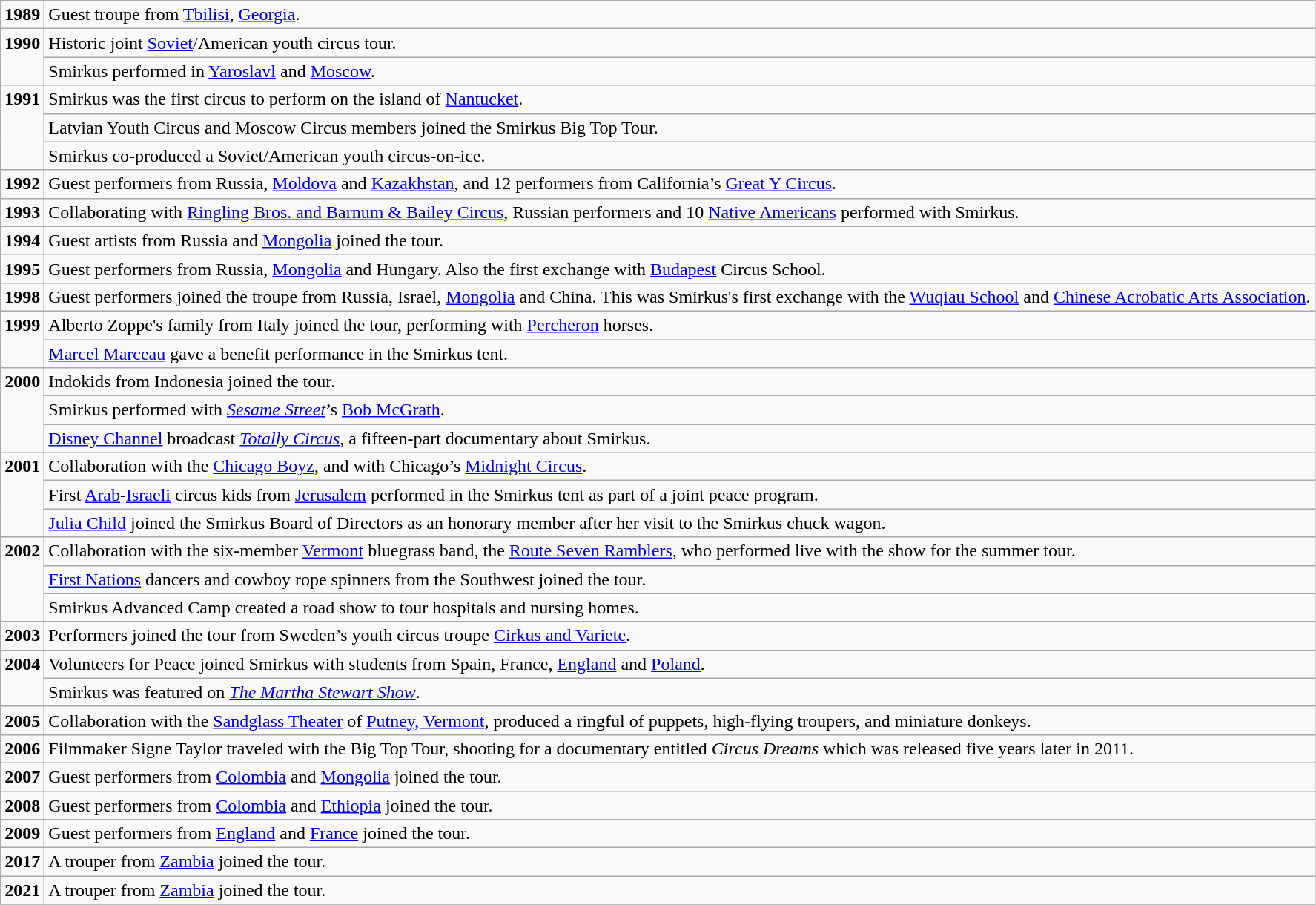<table class="wikitable">
<tr>
<td valign="top"><strong>1989</strong></td>
<td>Guest troupe from <a href='#'>Tbilisi</a>, <a href='#'>Georgia</a>.</td>
</tr>
<tr>
<td rowspan=2 valign="top"><strong>1990</strong></td>
<td>Historic joint <a href='#'>Soviet</a>/American youth circus tour.</td>
</tr>
<tr>
<td>Smirkus performed in <a href='#'>Yaroslavl</a> and <a href='#'>Moscow</a>.</td>
</tr>
<tr>
<td rowspan=3 valign="top"><strong>1991</strong></td>
<td>Smirkus was the first circus to perform on the island of <a href='#'>Nantucket</a>.</td>
</tr>
<tr>
<td>Latvian Youth Circus and Moscow Circus members joined the Smirkus Big Top Tour.</td>
</tr>
<tr>
<td>Smirkus co-produced a Soviet/American youth circus-on-ice.</td>
</tr>
<tr>
<td valign="top"><strong>1992</strong></td>
<td>Guest performers from Russia, <a href='#'>Moldova</a> and <a href='#'>Kazakhstan</a>, and 12 performers from California’s <a href='#'>Great Y Circus</a>.</td>
</tr>
<tr>
<td valign="top"><strong>1993</strong></td>
<td>Collaborating with <a href='#'>Ringling Bros. and Barnum & Bailey Circus</a>, Russian performers and 10 <a href='#'>Native Americans</a> performed with Smirkus.</td>
</tr>
<tr>
<td valign="top"><strong>1994</strong></td>
<td>Guest artists from Russia and <a href='#'>Mongolia</a> joined the tour.</td>
</tr>
<tr>
<td valign="top"><strong>1995</strong></td>
<td>Guest performers from Russia, <a href='#'>Mongolia</a> and Hungary. Also the first exchange with <a href='#'>Budapest</a> Circus School.</td>
</tr>
<tr>
<td valign="top"><strong>1998</strong></td>
<td>Guest performers joined the troupe from Russia, Israel, <a href='#'>Mongolia</a> and China. This was Smirkus's first exchange with the <a href='#'>Wuqiau School</a> and <a href='#'>Chinese Acrobatic Arts Association</a>.</td>
</tr>
<tr>
<td rowspan=2 valign="top"><strong>1999</strong></td>
<td>Alberto Zoppe's family from Italy joined the tour, performing with <a href='#'>Percheron</a> horses.</td>
</tr>
<tr>
<td><a href='#'>Marcel Marceau</a> gave a benefit performance in the Smirkus tent.</td>
</tr>
<tr>
<td rowspan=3 valign="top"><strong>2000</strong></td>
<td>Indokids from Indonesia joined the tour.</td>
</tr>
<tr>
<td>Smirkus performed with <em><a href='#'>Sesame Street</a></em>’s <a href='#'>Bob McGrath</a>.</td>
</tr>
<tr>
<td><a href='#'>Disney Channel</a> broadcast <em><a href='#'>Totally Circus</a></em>, a fifteen-part documentary about Smirkus.</td>
</tr>
<tr>
<td rowspan=3 valign="top"><strong>2001</strong></td>
<td>Collaboration with the <a href='#'>Chicago Boyz</a>, and with Chicago’s <a href='#'>Midnight Circus</a>.</td>
</tr>
<tr>
<td>First <a href='#'>Arab</a>-<a href='#'>Israeli</a> circus kids from <a href='#'>Jerusalem</a> performed in the Smirkus tent as part of a joint peace program.</td>
</tr>
<tr>
<td><a href='#'>Julia Child</a> joined the Smirkus Board of Directors as an honorary member after her visit to the Smirkus chuck wagon.</td>
</tr>
<tr>
<td rowspan=3 valign="top"><strong>2002</strong></td>
<td>Collaboration with the six-member <a href='#'>Vermont</a> bluegrass band, the <a href='#'>Route Seven Ramblers</a>, who performed live with the show for the summer tour.</td>
</tr>
<tr>
<td><a href='#'>First Nations</a> dancers and cowboy rope spinners from the Southwest joined the tour.</td>
</tr>
<tr>
<td>Smirkus Advanced Camp created a road show to tour hospitals and nursing homes.</td>
</tr>
<tr>
<td valign="top"><strong>2003</strong></td>
<td>Performers joined the tour from Sweden’s youth circus troupe <a href='#'>Cirkus and Variete</a>.</td>
</tr>
<tr>
<td rowspan=2 valign="top"><strong>2004</strong></td>
<td>Volunteers for Peace joined Smirkus with students from Spain, France, <a href='#'>England</a> and <a href='#'>Poland</a>.</td>
</tr>
<tr>
<td>Smirkus was featured on <em><a href='#'>The Martha Stewart Show</a></em>.</td>
</tr>
<tr>
<td valign="top"><strong>2005</strong></td>
<td>Collaboration with the <a href='#'>Sandglass Theater</a> of <a href='#'>Putney, Vermont</a>, produced a ringful of puppets, high-flying troupers, and miniature donkeys.</td>
</tr>
<tr>
<td valign="top"><strong>2006</strong></td>
<td>Filmmaker Signe Taylor traveled with the Big Top Tour, shooting for a documentary entitled <em>Circus Dreams</em> which was released five years later in 2011.</td>
</tr>
<tr>
<td valign="top"><strong>2007</strong></td>
<td>Guest performers from <a href='#'>Colombia</a> and <a href='#'>Mongolia</a> joined the tour.</td>
</tr>
<tr>
<td valign="top"><strong>2008</strong></td>
<td>Guest performers from <a href='#'>Colombia</a> and <a href='#'>Ethiopia</a> joined the tour.</td>
</tr>
<tr>
<td valign="top"><strong>2009</strong></td>
<td>Guest performers from <a href='#'>England</a> and <a href='#'>France</a> joined the tour.</td>
</tr>
<tr>
<td valign="top"><strong>2017</strong></td>
<td>A trouper from <a href='#'>Zambia</a> joined the tour.</td>
</tr>
<tr>
<td valign="top"><strong>2021</strong></td>
<td>A trouper from <a href='#'>Zambia</a> joined the tour.</td>
</tr>
<tr>
</tr>
</table>
